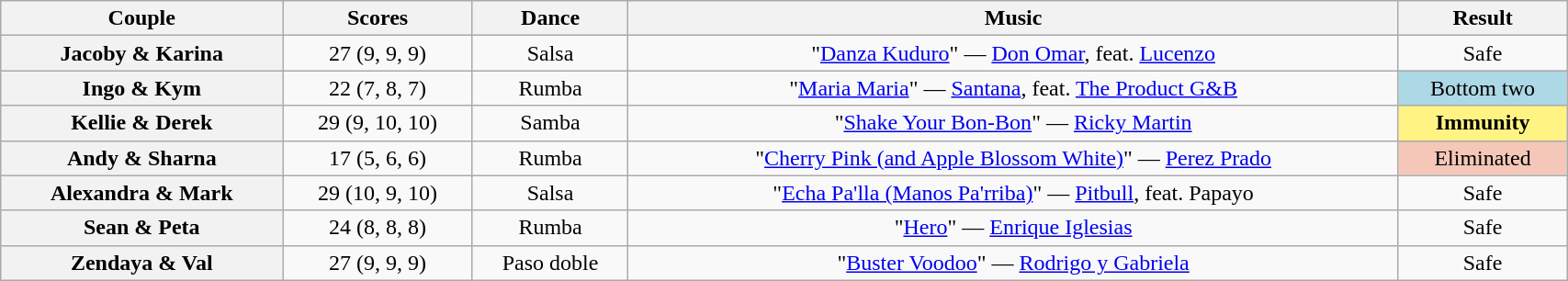<table class="wikitable sortable" style="text-align:center; width:90%">
<tr>
<th scope="col">Couple</th>
<th scope="col">Scores</th>
<th scope="col" class="unsortable">Dance</th>
<th scope="col" class="unsortable">Music</th>
<th scope="col" class="unsortable">Result</th>
</tr>
<tr>
<th scope="row">Jacoby & Karina</th>
<td>27 (9, 9, 9)</td>
<td>Salsa</td>
<td>"<a href='#'>Danza Kuduro</a>" — <a href='#'>Don Omar</a>, feat. <a href='#'>Lucenzo</a></td>
<td>Safe</td>
</tr>
<tr>
<th scope="row">Ingo & Kym</th>
<td>22 (7, 8, 7)</td>
<td>Rumba</td>
<td>"<a href='#'>Maria Maria</a>" — <a href='#'>Santana</a>, feat. <a href='#'>The Product G&B</a></td>
<td bgcolor=lightblue>Bottom two</td>
</tr>
<tr>
<th scope="row">Kellie & Derek</th>
<td>29 (9, 10, 10)</td>
<td>Samba</td>
<td>"<a href='#'>Shake Your Bon-Bon</a>" — <a href='#'>Ricky Martin</a></td>
<td bgcolor="fff383"><strong>Immunity</strong></td>
</tr>
<tr>
<th scope="row">Andy & Sharna</th>
<td>17 (5, 6, 6)</td>
<td>Rumba</td>
<td>"<a href='#'>Cherry Pink (and Apple Blossom White)</a>" — <a href='#'>Perez Prado</a></td>
<td bgcolor=f4c7b8>Eliminated</td>
</tr>
<tr>
<th scope="row">Alexandra & Mark</th>
<td>29 (10, 9, 10)</td>
<td>Salsa</td>
<td>"<a href='#'>Echa Pa'lla (Manos Pa'rriba)</a>" — <a href='#'>Pitbull</a>, feat. Papayo</td>
<td>Safe</td>
</tr>
<tr>
<th scope="row">Sean & Peta</th>
<td>24 (8, 8, 8)</td>
<td>Rumba</td>
<td>"<a href='#'>Hero</a>" — <a href='#'>Enrique Iglesias</a></td>
<td>Safe</td>
</tr>
<tr>
<th scope="row">Zendaya & Val</th>
<td>27 (9, 9, 9)</td>
<td>Paso doble</td>
<td>"<a href='#'>Buster Voodoo</a>" — <a href='#'>Rodrigo y Gabriela</a></td>
<td>Safe</td>
</tr>
</table>
